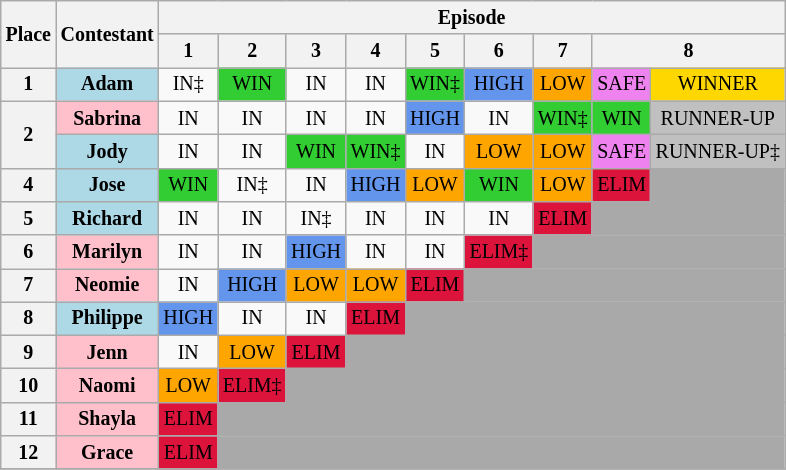<table class="wikitable" style="text-align: center; font-size: 10pt;">
<tr>
<th rowspan="2">Place</th>
<th rowspan="2">Contestant</th>
<th colspan="18">Episode</th>
</tr>
<tr>
<th>1</th>
<th>2</th>
<th>3</th>
<th>4</th>
<th>5</th>
<th>6</th>
<th>7</th>
<th colspan="2">8</th>
</tr>
<tr>
<th>1</th>
<th style="background:lightblue">Adam</th>
<td>IN‡</td>
<td style="background:limegreen;">WIN</td>
<td>IN</td>
<td>IN</td>
<td style="background:limegreen;">WIN‡</td>
<td style="background:cornflowerblue;">HIGH</td>
<td style="background:orange;">LOW</td>
<td style="background:violet;">SAFE</td>
<td style="background:gold;">WINNER</td>
</tr>
<tr>
<th rowspan=2>2</th>
<th style="background:pink">Sabrina</th>
<td>IN</td>
<td>IN</td>
<td>IN</td>
<td>IN</td>
<td style="background:cornflowerblue;">HIGH</td>
<td>IN</td>
<td style="background:limegreen;">WIN‡</td>
<td style="background:limegreen;">WIN</td>
<td style="background:silver;">RUNNER-UP</td>
</tr>
<tr>
<th style="background:lightblue">Jody</th>
<td>IN</td>
<td>IN</td>
<td style="background:limegreen;">WIN</td>
<td style="background:limegreen;">WIN‡</td>
<td>IN</td>
<td style="background:orange;">LOW</td>
<td style="background:orange;">LOW</td>
<td style="background:violet;">SAFE</td>
<td style="background:silver;">RUNNER-UP‡</td>
</tr>
<tr>
<th>4</th>
<th style="background:lightblue">Jose</th>
<td style="background:limegreen;">WIN</td>
<td>IN‡</td>
<td>IN</td>
<td style="background:cornflowerblue;">HIGH</td>
<td style="background:orange;">LOW</td>
<td style="background:limegreen;">WIN</td>
<td style="background:orange;">LOW</td>
<td style="background:crimson;">ELIM</td>
<td colspan="13" style="background:Darkgrey;" colspan"=2"></td>
</tr>
<tr>
<th>5</th>
<th style="background:lightblue">Richard</th>
<td>IN</td>
<td>IN</td>
<td>IN‡</td>
<td>IN</td>
<td>IN</td>
<td>IN</td>
<td style="background:crimson;">ELIM</td>
<td colspan="13" style="background:Darkgrey;" colspan"=2"></td>
</tr>
<tr>
<th>6</th>
<th style="background:pink">Marilyn</th>
<td>IN</td>
<td>IN</td>
<td style="background:cornflowerblue;">HIGH</td>
<td>IN</td>
<td>IN</td>
<td style="background:crimson;">ELIM‡</td>
<td colspan="13" style="background:Darkgrey;" colspan"=2"></td>
</tr>
<tr>
<th>7</th>
<th style="background:pink">Neomie</th>
<td>IN</td>
<td style="background:cornflowerblue;">HIGH</td>
<td style="background:orange;">LOW</td>
<td style="background:orange;">LOW</td>
<td style="background:crimson;">ELIM</td>
<td colspan="13" style="background:Darkgrey;" colspan"=2"></td>
</tr>
<tr>
<th>8</th>
<th style="background:lightblue">Philippe</th>
<td style="background:cornflowerblue;">HIGH</td>
<td>IN</td>
<td>IN</td>
<td style="background:crimson;">ELIM</td>
<td colspan="13" style="background:Darkgrey;" colspan"=2"></td>
</tr>
<tr>
<th>9</th>
<th style="background:pink">Jenn</th>
<td>IN</td>
<td style="background:orange;">LOW</td>
<td style="background:crimson;">ELIM</td>
<td colspan="13" style="background:Darkgrey;" colspan"=2"></td>
</tr>
<tr>
<th>10</th>
<th style="background:pink">Naomi</th>
<td style="background:orange;">LOW</td>
<td style="background:crimson;">ELIM‡</td>
<td colspan="13" style="background:Darkgrey;" colspan"=2"></td>
</tr>
<tr>
<th>11</th>
<th style="background:pink">Shayla</th>
<td style="background:crimson;">ELIM</td>
<td colspan="13" style="background:Darkgrey;" colspan"=2"></td>
</tr>
<tr>
<th>12</th>
<th style="background:pink">Grace</th>
<td style="background:crimson;">ELIM</td>
<td colspan="13" style="background:Darkgrey;" colspan"=2"></td>
</tr>
<tr>
</tr>
</table>
